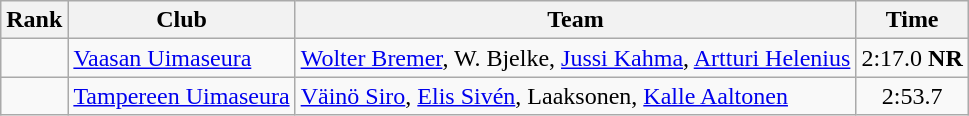<table class="wikitable" style="text-align:center">
<tr>
<th>Rank</th>
<th>Club</th>
<th>Team</th>
<th>Time</th>
</tr>
<tr>
<td></td>
<td align=left><a href='#'>Vaasan Uimaseura</a></td>
<td align=left><a href='#'>Wolter Bremer</a>, W. Bjelke, <a href='#'>Jussi Kahma</a>, <a href='#'>Artturi Helenius</a></td>
<td>2:17.0 <strong>NR</strong></td>
</tr>
<tr>
<td></td>
<td align=left><a href='#'>Tampereen Uimaseura</a></td>
<td align=left><a href='#'>Väinö Siro</a>, <a href='#'>Elis Sivén</a>, Laaksonen, <a href='#'>Kalle Aaltonen</a></td>
<td>2:53.7</td>
</tr>
</table>
